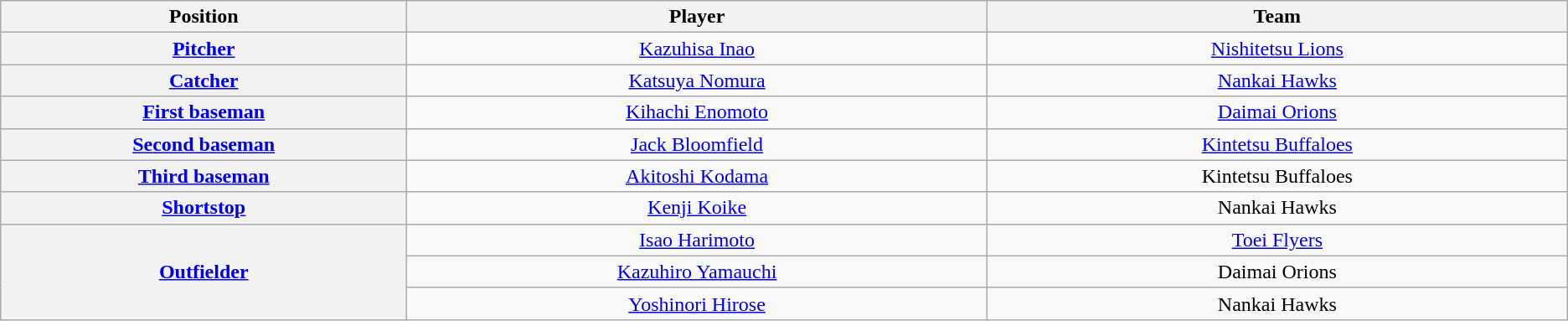<table class="wikitable" style="text-align:center;">
<tr>
<th scope="col" width="7%">Position</th>
<th scope="col" width="10%">Player</th>
<th scope="col" width="10%">Team</th>
</tr>
<tr>
<th scope="row" style="text-align:center;"><a href='#'>Pitcher</a></th>
<td><a href='#'>Kazuhisa Inao</a></td>
<td><a href='#'>Nishitetsu Lions</a></td>
</tr>
<tr>
<th scope="row" style="text-align:center;"><a href='#'>Catcher</a></th>
<td><a href='#'>Katsuya Nomura</a></td>
<td><a href='#'>Nankai Hawks</a></td>
</tr>
<tr>
<th scope="row" style="text-align:center;"><a href='#'>First baseman</a></th>
<td><a href='#'>Kihachi Enomoto</a></td>
<td><a href='#'>Daimai Orions</a></td>
</tr>
<tr>
<th scope="row" style="text-align:center;"><a href='#'>Second baseman</a></th>
<td><a href='#'>Jack Bloomfield</a></td>
<td><a href='#'>Kintetsu Buffaloes</a></td>
</tr>
<tr>
<th scope="row" style="text-align:center;"><a href='#'>Third baseman</a></th>
<td><a href='#'>Akitoshi Kodama</a></td>
<td>Kintetsu Buffaloes</td>
</tr>
<tr>
<th scope="row" style="text-align:center;"><a href='#'>Shortstop</a></th>
<td><a href='#'>Kenji Koike</a></td>
<td>Nankai Hawks</td>
</tr>
<tr>
<th scope="row" style="text-align:center;" rowspan=3><a href='#'>Outfielder</a></th>
<td><a href='#'>Isao Harimoto</a></td>
<td><a href='#'>Toei Flyers</a></td>
</tr>
<tr>
<td><a href='#'>Kazuhiro Yamauchi</a></td>
<td>Daimai Orions</td>
</tr>
<tr>
<td><a href='#'>Yoshinori Hirose</a></td>
<td>Nankai Hawks</td>
</tr>
</table>
